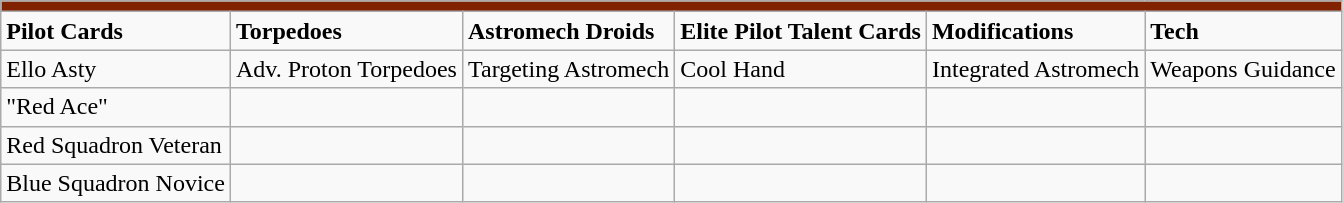<table class="wikitable">
<tr style="background:#802200;">
<td colspan="8"></td>
</tr>
<tr>
<td><strong>Pilot Cards</strong></td>
<td><strong>Torpedoes</strong></td>
<td><strong>Astromech Droids</strong></td>
<td><strong>Elite Pilot Talent Cards</strong></td>
<td><strong>Modifications</strong></td>
<td><strong>Tech</strong></td>
</tr>
<tr>
<td>Ello Asty</td>
<td>Adv. Proton Torpedoes</td>
<td>Targeting Astromech</td>
<td>Cool Hand</td>
<td>Integrated Astromech</td>
<td>Weapons Guidance</td>
</tr>
<tr>
<td>"Red Ace"</td>
<td></td>
<td></td>
<td></td>
<td></td>
<td></td>
</tr>
<tr>
<td>Red Squadron Veteran</td>
<td></td>
<td></td>
<td></td>
<td></td>
<td></td>
</tr>
<tr>
<td>Blue Squadron Novice</td>
<td></td>
<td></td>
<td></td>
<td></td>
<td></td>
</tr>
</table>
